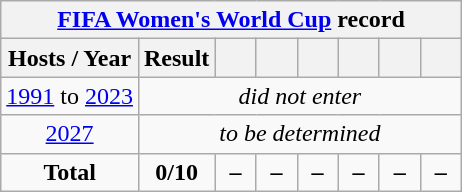<table class="wikitable" style="text-align: center;">
<tr>
<th colspan=8><a href='#'>FIFA Women's World Cup</a> record</th>
</tr>
<tr>
<th>Hosts / Year</th>
<th>Result</th>
<th width=20></th>
<th width=20></th>
<th width=20></th>
<th width=20></th>
<th width=20></th>
<th width=20></th>
</tr>
<tr>
<td> <a href='#'>1991</a> to  <a href='#'>2023</a></td>
<td colspan=7><em>did not enter</em></td>
</tr>
<tr>
<td> <a href='#'>2027</a></td>
<td colspan=7><em>to be determined</em></td>
</tr>
<tr>
<td><strong>Total</strong></td>
<td><strong>0/10</strong></td>
<td><strong>–</strong></td>
<td><strong>–</strong></td>
<td><strong>–</strong></td>
<td><strong>–</strong></td>
<td><strong>–</strong></td>
<td><strong>–</strong></td>
</tr>
</table>
